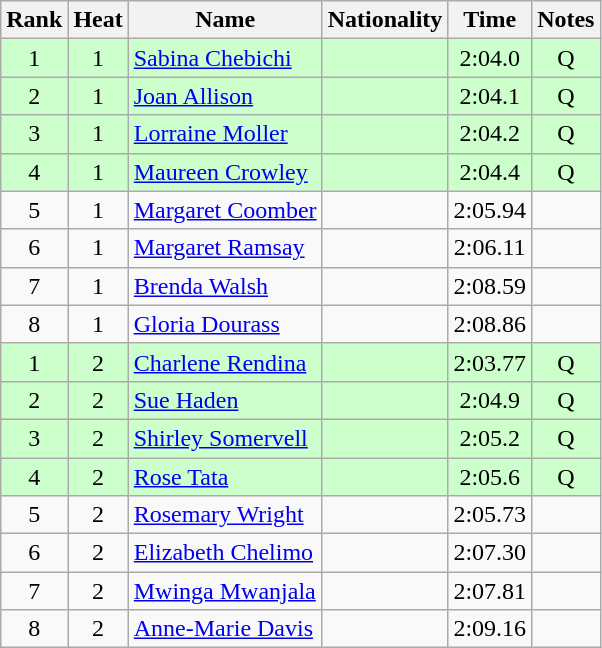<table class="wikitable sortable" style="text-align:center">
<tr>
<th>Rank</th>
<th>Heat</th>
<th>Name</th>
<th>Nationality</th>
<th>Time</th>
<th>Notes</th>
</tr>
<tr bgcolor=ccffcc>
<td>1</td>
<td>1</td>
<td align=left><a href='#'>Sabina Chebichi</a></td>
<td align=left></td>
<td>2:04.0</td>
<td>Q</td>
</tr>
<tr bgcolor=ccffcc>
<td>2</td>
<td>1</td>
<td align=left><a href='#'>Joan Allison</a></td>
<td align=left></td>
<td>2:04.1</td>
<td>Q</td>
</tr>
<tr bgcolor=ccffcc>
<td>3</td>
<td>1</td>
<td align=left><a href='#'>Lorraine Moller</a></td>
<td align=left></td>
<td>2:04.2</td>
<td>Q</td>
</tr>
<tr bgcolor=ccffcc>
<td>4</td>
<td>1</td>
<td align=left><a href='#'>Maureen Crowley</a></td>
<td align=left></td>
<td>2:04.4</td>
<td>Q</td>
</tr>
<tr>
<td>5</td>
<td>1</td>
<td align=left><a href='#'>Margaret Coomber</a></td>
<td align=left></td>
<td>2:05.94</td>
<td></td>
</tr>
<tr>
<td>6</td>
<td>1</td>
<td align=left><a href='#'>Margaret Ramsay</a></td>
<td align=left></td>
<td>2:06.11</td>
<td></td>
</tr>
<tr>
<td>7</td>
<td>1</td>
<td align=left><a href='#'>Brenda Walsh</a></td>
<td align=left></td>
<td>2:08.59</td>
<td></td>
</tr>
<tr>
<td>8</td>
<td>1</td>
<td align=left><a href='#'>Gloria Dourass</a></td>
<td align=left></td>
<td>2:08.86</td>
<td></td>
</tr>
<tr bgcolor=ccffcc>
<td>1</td>
<td>2</td>
<td align=left><a href='#'>Charlene Rendina</a></td>
<td align=left></td>
<td>2:03.77</td>
<td>Q</td>
</tr>
<tr bgcolor=ccffcc>
<td>2</td>
<td>2</td>
<td align=left><a href='#'>Sue Haden</a></td>
<td align=left></td>
<td>2:04.9</td>
<td>Q</td>
</tr>
<tr bgcolor=ccffcc>
<td>3</td>
<td>2</td>
<td align=left><a href='#'>Shirley Somervell</a></td>
<td align=left></td>
<td>2:05.2</td>
<td>Q</td>
</tr>
<tr bgcolor=ccffcc>
<td>4</td>
<td>2</td>
<td align=left><a href='#'>Rose Tata</a></td>
<td align=left></td>
<td>2:05.6</td>
<td>Q</td>
</tr>
<tr>
<td>5</td>
<td>2</td>
<td align=left><a href='#'>Rosemary Wright</a></td>
<td align=left></td>
<td>2:05.73</td>
<td></td>
</tr>
<tr>
<td>6</td>
<td>2</td>
<td align=left><a href='#'>Elizabeth Chelimo</a></td>
<td align=left></td>
<td>2:07.30</td>
<td></td>
</tr>
<tr>
<td>7</td>
<td>2</td>
<td align=left><a href='#'>Mwinga Mwanjala</a></td>
<td align=left></td>
<td>2:07.81</td>
<td></td>
</tr>
<tr>
<td>8</td>
<td>2</td>
<td align=left><a href='#'>Anne-Marie Davis</a></td>
<td align=left></td>
<td>2:09.16</td>
<td></td>
</tr>
</table>
